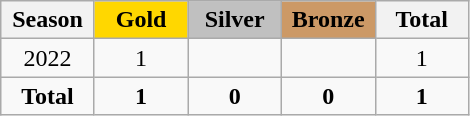<table class="wikitable" style="text-align:center;">
<tr>
<th width = "55">Season</th>
<th width = "55" style="background: gold;">Gold</th>
<th width = "55" style="background: silver;">Silver</th>
<th width = "55" style="background: #cc9966;">Bronze</th>
<th width = "55">Total</th>
</tr>
<tr>
<td>2022</td>
<td>1</td>
<td></td>
<td></td>
<td>1</td>
</tr>
<tr>
<td><strong>Total</strong></td>
<td><strong>1</strong></td>
<td><strong>0</strong></td>
<td><strong>0</strong></td>
<td><strong>1</strong></td>
</tr>
</table>
